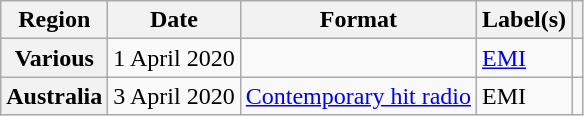<table class="wikitable plainrowheaders">
<tr>
<th scope="col">Region</th>
<th scope="col">Date</th>
<th scope="col">Format</th>
<th scope="col">Label(s)</th>
<th scope="col"></th>
</tr>
<tr>
<th scope="row">Various</th>
<td>1 April 2020</td>
<td></td>
<td><a href='#'>EMI</a></td>
<td style="text-align:center;"></td>
</tr>
<tr>
<th scope="row">Australia</th>
<td>3 April 2020</td>
<td><a href='#'>Contemporary hit radio</a></td>
<td>EMI</td>
<td style="text-align:center;"></td>
</tr>
</table>
